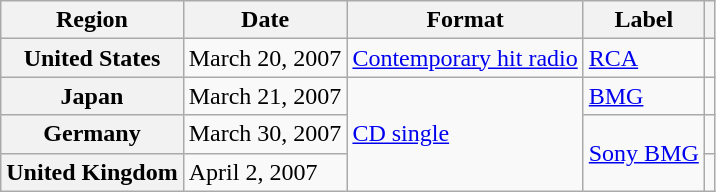<table class="wikitable plainrowheaders">
<tr>
<th scope="col">Region</th>
<th scope="col">Date</th>
<th scope="col">Format</th>
<th scope="col">Label</th>
<th scope="col"></th>
</tr>
<tr>
<th scope="row">United States</th>
<td>March 20, 2007</td>
<td><a href='#'>Contemporary hit radio</a></td>
<td><a href='#'>RCA</a></td>
<td></td>
</tr>
<tr>
<th scope="row">Japan</th>
<td>March 21, 2007</td>
<td rowspan="3"><a href='#'>CD single</a></td>
<td><a href='#'>BMG</a></td>
<td></td>
</tr>
<tr>
<th scope="row">Germany</th>
<td>March 30, 2007</td>
<td rowspan="2"><a href='#'>Sony BMG</a></td>
<td></td>
</tr>
<tr>
<th scope="row">United Kingdom</th>
<td>April 2, 2007</td>
<td></td>
</tr>
</table>
